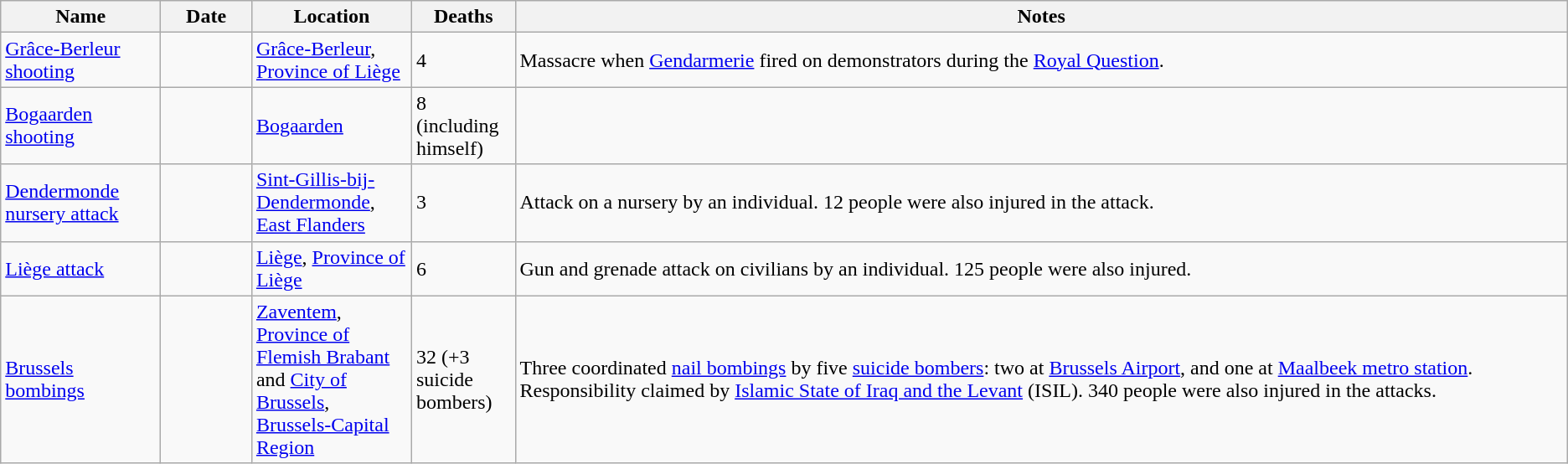<table class="sortable wikitable">
<tr>
<th style="width:120px;">Name</th>
<th style="width:65px;">Date</th>
<th style="width:120px;">Location</th>
<th style="width:75px;">Deaths</th>
<th class="unsortable">Notes</th>
</tr>
<tr>
<td><a href='#'>Grâce-Berleur shooting</a></td>
<td align=right></td>
<td><a href='#'>Grâce-Berleur</a>, <a href='#'>Province of Liège</a></td>
<td>4</td>
<td>Massacre when <a href='#'>Gendarmerie</a> fired on demonstrators during the <a href='#'>Royal Question</a>.</td>
</tr>
<tr>
<td><a href='#'>Bogaarden shooting</a></td>
<td align=right></td>
<td><a href='#'>Bogaarden</a></td>
<td>8 (including himself)</td>
<td></td>
</tr>
<tr>
<td><a href='#'>Dendermonde nursery attack</a></td>
<td align=right></td>
<td><a href='#'>Sint-Gillis-bij-Dendermonde</a>, <a href='#'>East Flanders</a></td>
<td>3</td>
<td>Attack on a nursery by an individual. 12 people were also injured in the attack.</td>
</tr>
<tr>
<td><a href='#'>Liège attack</a></td>
<td align=right></td>
<td><a href='#'>Liège</a>, <a href='#'>Province of Liège</a></td>
<td>6</td>
<td>Gun and grenade attack on civilians by an individual. 125 people were also injured.</td>
</tr>
<tr>
<td><a href='#'>Brussels bombings</a></td>
<td align=right></td>
<td><a href='#'>Zaventem</a>, <a href='#'>Province of Flemish Brabant</a> and <a href='#'>City of Brussels</a>, <a href='#'>Brussels-Capital Region</a></td>
<td>32 (+3 suicide bombers)</td>
<td>Three coordinated <a href='#'>nail bombings</a> by five <a href='#'>suicide bombers</a>: two at <a href='#'>Brussels Airport</a>, and one at <a href='#'>Maalbeek metro station</a>. Responsibility claimed by <a href='#'>Islamic State of Iraq and the Levant</a> (ISIL). 340 people were also injured in the attacks.</td>
</tr>
</table>
